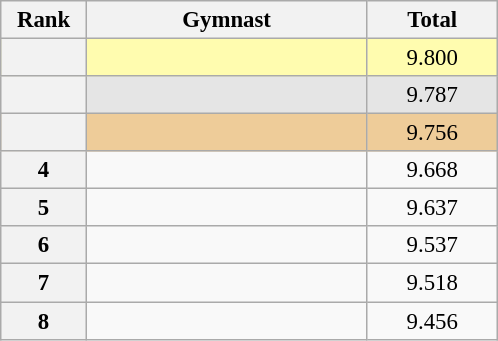<table class="wikitable sortable" style="text-align:center; font-size:95%">
<tr>
<th scope="col" style="width:50px;">Rank</th>
<th scope="col" style="width:180px;">Gymnast</th>
<th scope="col" style="width:80px;">Total</th>
</tr>
<tr style="background:#fffcaf;">
<th scope=row style="text-align:center"></th>
<td style="text-align:left;"></td>
<td>9.800</td>
</tr>
<tr style="background:#e5e5e5;">
<th scope=row style="text-align:center"></th>
<td style="text-align:left;"></td>
<td>9.787</td>
</tr>
<tr style="background:#ec9;">
<th scope=row style="text-align:center"></th>
<td style="text-align:left;"></td>
<td>9.756</td>
</tr>
<tr>
<th scope=row style="text-align:center">4</th>
<td style="text-align:left;"></td>
<td>9.668</td>
</tr>
<tr>
<th scope=row style="text-align:center">5</th>
<td style="text-align:left;"></td>
<td>9.637</td>
</tr>
<tr>
<th scope=row style="text-align:center">6</th>
<td style="text-align:left;"></td>
<td>9.537</td>
</tr>
<tr>
<th scope=row style="text-align:center">7</th>
<td style="text-align:left;"></td>
<td>9.518</td>
</tr>
<tr>
<th scope=row style="text-align:center">8</th>
<td style="text-align:left;"></td>
<td>9.456</td>
</tr>
</table>
